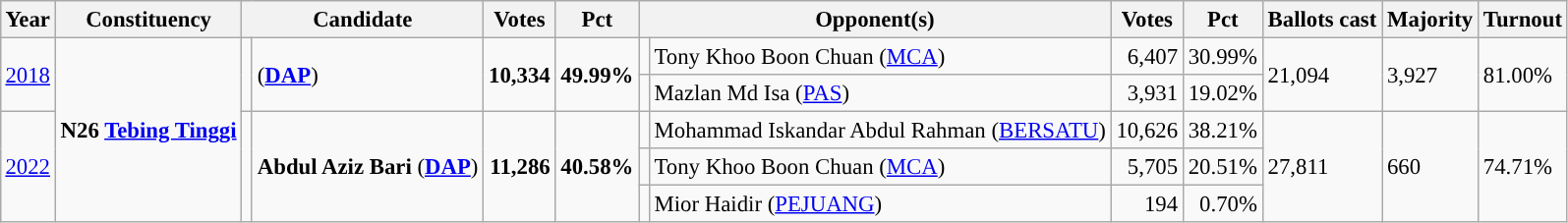<table class="wikitable" style="margin:0.5em ; font-size:95%">
<tr>
<th>Year</th>
<th>Constituency</th>
<th colspan=2>Candidate</th>
<th>Votes</th>
<th>Pct</th>
<th colspan=2>Opponent(s)</th>
<th>Votes</th>
<th>Pct</th>
<th>Ballots cast</th>
<th>Majority</th>
<th>Turnout</th>
</tr>
<tr>
<td rowspan="2"><a href='#'>2018</a></td>
<td rowspan=5><strong>N26 <a href='#'>Tebing Tinggi</a></strong></td>
<td rowspan="2" ></td>
<td rowspan="2"> (<a href='#'><strong>DAP</strong></a>)</td>
<td rowspan="2" align=right><strong>10,334</strong></td>
<td rowspan="2"><strong>49.99%</strong></td>
<td></td>
<td>Tony Khoo Boon Chuan (<a href='#'>MCA</a>)</td>
<td align=right>6,407</td>
<td>30.99%</td>
<td rowspan="2">21,094</td>
<td rowspan="2">3,927</td>
<td rowspan="2">81.00%</td>
</tr>
<tr>
<td></td>
<td>Mazlan Md Isa (<a href='#'>PAS</a>)</td>
<td align=right>3,931</td>
<td>19.02%</td>
</tr>
<tr>
<td rowspan="3"><a href='#'>2022</a></td>
<td rowspan="3" ></td>
<td rowspan="3"><strong>Abdul Aziz Bari</strong> (<a href='#'><strong>DAP</strong></a>)</td>
<td rowspan="3" align=right><strong>11,286</strong></td>
<td rowspan="3"><strong>40.58%</strong></td>
<td bgcolor=></td>
<td>Mohammad Iskandar Abdul Rahman (<a href='#'>BERSATU</a>)</td>
<td align=right>10,626</td>
<td>38.21%</td>
<td rowspan="3">27,811</td>
<td rowspan="3">660</td>
<td rowspan="3">74.71%</td>
</tr>
<tr>
<td></td>
<td>Tony Khoo Boon Chuan (<a href='#'>MCA</a>)</td>
<td align=right>5,705</td>
<td>20.51%</td>
</tr>
<tr>
<td></td>
<td>Mior Haidir (<a href='#'>PEJUANG</a>)</td>
<td align=right>194</td>
<td align=right>0.70%</td>
</tr>
</table>
